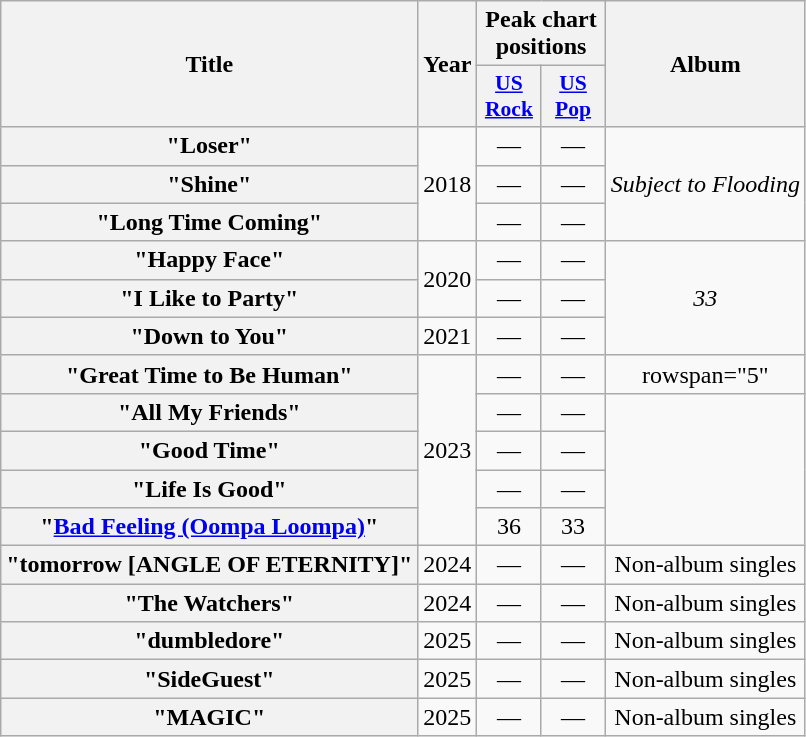<table class="wikitable plainrowheaders" style="text-align:center">
<tr>
<th scope="col" rowspan="2">Title</th>
<th scope="col" rowspan="2">Year</th>
<th scope="col" colspan="2">Peak chart positions</th>
<th scope="col" rowspan="2">Album</th>
</tr>
<tr>
<th scope="col" style="width:2.5em;font-size:90%;"><a href='#'>US<br>Rock</a><br></th>
<th scope="col" style="width:2.5em;font-size:90%;"><a href='#'>US<br>Pop</a><br></th>
</tr>
<tr>
<th scope="row">"Loser"</th>
<td rowspan="3">2018</td>
<td>—</td>
<td>—</td>
<td rowspan="3"><em>Subject to Flooding</em></td>
</tr>
<tr>
<th scope="row">"Shine"</th>
<td>—</td>
<td>—</td>
</tr>
<tr>
<th scope="row">"Long Time Coming"</th>
<td>—</td>
<td>—</td>
</tr>
<tr>
<th scope="row">"Happy Face"</th>
<td rowspan="2">2020</td>
<td>—</td>
<td>—</td>
<td rowspan="3"><em>33</em></td>
</tr>
<tr>
<th scope="row">"I Like to Party"</th>
<td>—</td>
<td>—</td>
</tr>
<tr>
<th scope="row">"Down to You"</th>
<td>2021</td>
<td>—</td>
<td>—</td>
</tr>
<tr>
<th scope="row">"Great Time to Be Human"</th>
<td rowspan="5">2023</td>
<td>—</td>
<td>—</td>
<td>rowspan="5" </td>
</tr>
<tr>
<th scope="row">"All My Friends"</th>
<td>—</td>
<td>—</td>
</tr>
<tr>
<th scope="row">"Good Time"</th>
<td>—</td>
<td>—</td>
</tr>
<tr>
<th scope="row">"Life Is Good"</th>
<td>—</td>
<td>—</td>
</tr>
<tr>
<th scope="row">"<a href='#'>Bad Feeling (Oompa Loompa)</a>"</th>
<td>36</td>
<td>33</td>
</tr>
<tr>
<th>"tomorrow [ANGLE OF ETERNITY]"</th>
<td>2024</td>
<td>—</td>
<td>—</td>
<td>Non-album singles</td>
</tr>
<tr>
<th>"The Watchers"</th>
<td>2024</td>
<td>—</td>
<td>—</td>
<td>Non-album singles</td>
</tr>
<tr>
<th>"dumbledore"</th>
<td>2025</td>
<td>—</td>
<td>—</td>
<td>Non-album singles</td>
</tr>
<tr>
<th>"SideGuest"</th>
<td>2025</td>
<td>—</td>
<td>—</td>
<td>Non-album singles</td>
</tr>
<tr>
<th>"MAGIC"</th>
<td>2025</td>
<td>—</td>
<td>—</td>
<td>Non-album singles</td>
</tr>
</table>
